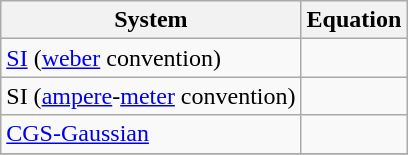<table class="wikitable">
<tr>
<th>System</th>
<th>Equation</th>
</tr>
<tr>
<td><a href='#'>SI</a> (<a href='#'>weber</a> convention)</td>
<td></td>
</tr>
<tr>
<td>SI (<a href='#'>ampere</a>-<a href='#'>meter</a> convention)</td>
<td></td>
</tr>
<tr>
<td><a href='#'>CGS-Gaussian</a></td>
<td></td>
</tr>
<tr>
</tr>
</table>
